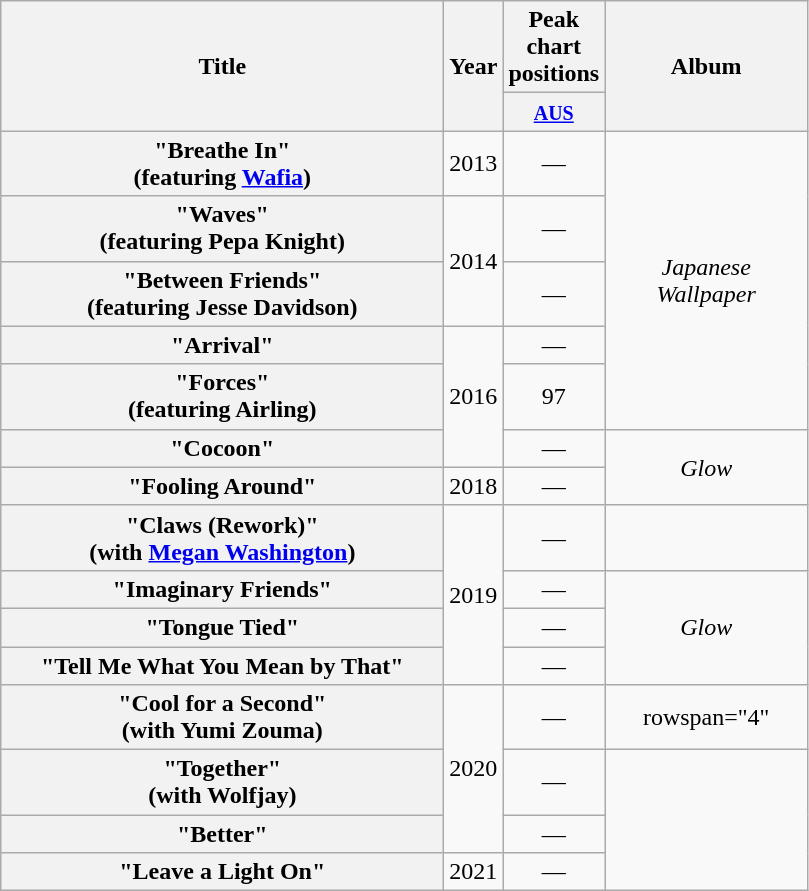<table class="wikitable plainrowheaders" style=text-align:center;>
<tr>
<th scope="col" rowspan="2" style="width:18em;">Title</th>
<th scope="col" rowspan="2" style="width:1em;">Year</th>
<th scope="col" colspan="1">Peak chart positions</th>
<th scope="col" rowspan="2" style="width:8em;">Album</th>
</tr>
<tr>
<th width="30px"><small><a href='#'>AUS</a></small><br></th>
</tr>
<tr>
<th scope="row">"Breathe In"<br><span>(featuring <a href='#'>Wafia</a>)</span></th>
<td>2013</td>
<td>—</td>
<td rowspan="5"><em>Japanese Wallpaper</em></td>
</tr>
<tr>
<th scope="row">"Waves"<br><span>(featuring Pepa Knight)</span></th>
<td rowspan="2">2014</td>
<td>—</td>
</tr>
<tr>
<th scope="row">"Between Friends"<br><span>(featuring Jesse Davidson)</span></th>
<td>—</td>
</tr>
<tr>
<th scope="row">"Arrival"</th>
<td rowspan="3">2016</td>
<td>—</td>
</tr>
<tr>
<th scope="row">"Forces"<br><span>(featuring Airling)</span></th>
<td>97</td>
</tr>
<tr>
<th scope="row">"Cocoon"</th>
<td>—</td>
<td rowspan="2"><em>Glow</em></td>
</tr>
<tr>
<th scope="row">"Fooling Around"</th>
<td>2018</td>
<td>—</td>
</tr>
<tr>
<th scope="row">"Claws (Rework)"<br><span>(with <a href='#'>Megan Washington</a>)</span></th>
<td rowspan="4">2019</td>
<td>—</td>
<td></td>
</tr>
<tr>
<th scope="row">"Imaginary Friends"</th>
<td>—</td>
<td rowspan="3"><em>Glow</em></td>
</tr>
<tr>
<th scope="row">"Tongue Tied"</th>
<td>—</td>
</tr>
<tr>
<th scope="row">"Tell Me What You Mean by That"</th>
<td>—</td>
</tr>
<tr>
<th scope="row">"Cool for a Second"<br><span>(with Yumi Zouma)</span></th>
<td rowspan="3">2020</td>
<td>—</td>
<td>rowspan="4" </td>
</tr>
<tr>
<th scope="row">"Together"<br><span>(with Wolfjay)</span></th>
<td>—</td>
</tr>
<tr>
<th scope="row">"Better"<br></th>
<td>—</td>
</tr>
<tr>
<th scope="row">"Leave a Light On"</th>
<td>2021</td>
<td>—</td>
</tr>
</table>
